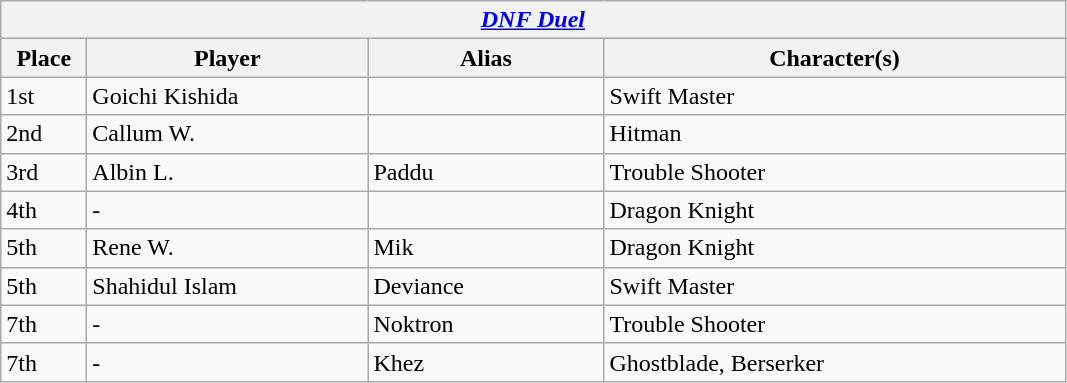<table class="wikitable">
<tr>
<th colspan="4"><strong><em><a href='#'>DNF Duel</a></em></strong>  </th>
</tr>
<tr>
<th style="width:50px;">Place</th>
<th style="width:180px;">Player</th>
<th style="width:150px;">Alias</th>
<th style="width:300px;">Character(s)</th>
</tr>
<tr>
<td>1st</td>
<td> Goichi Kishida</td>
<td></td>
<td>Swift Master</td>
</tr>
<tr>
<td>2nd</td>
<td> Callum W.</td>
<td></td>
<td>Hitman</td>
</tr>
<tr>
<td>3rd</td>
<td> Albin L.</td>
<td>Paddu</td>
<td>Trouble Shooter</td>
</tr>
<tr>
<td>4th</td>
<td> -</td>
<td></td>
<td>Dragon Knight</td>
</tr>
<tr>
<td>5th</td>
<td> Rene W.</td>
<td>Mik</td>
<td>Dragon Knight</td>
</tr>
<tr>
<td>5th</td>
<td> Shahidul Islam</td>
<td>Deviance</td>
<td>Swift Master</td>
</tr>
<tr>
<td>7th</td>
<td> -</td>
<td>Noktron</td>
<td>Trouble Shooter</td>
</tr>
<tr>
<td>7th</td>
<td> -</td>
<td>Khez</td>
<td>Ghostblade, Berserker</td>
</tr>
</table>
